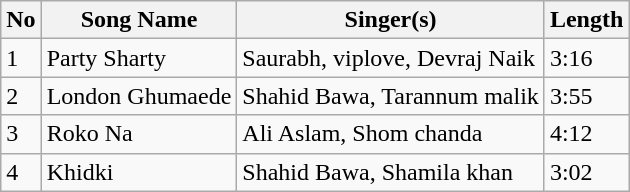<table class="wikitable">
<tr>
<th>No</th>
<th>Song Name</th>
<th>Singer(s)</th>
<th>Length</th>
</tr>
<tr>
<td>1</td>
<td>Party Sharty</td>
<td>Saurabh, viplove, Devraj Naik</td>
<td>3:16</td>
</tr>
<tr>
<td>2</td>
<td>London Ghumaede</td>
<td>Shahid Bawa, Tarannum malik</td>
<td>3:55</td>
</tr>
<tr>
<td>3</td>
<td>Roko Na</td>
<td>Ali Aslam, Shom chanda</td>
<td>4:12</td>
</tr>
<tr>
<td>4</td>
<td>Khidki</td>
<td>Shahid Bawa, Shamila khan</td>
<td>3:02</td>
</tr>
</table>
